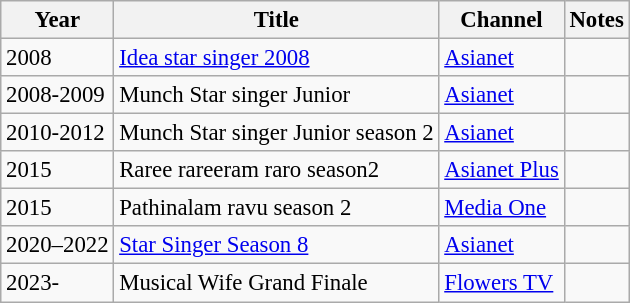<table class="wikitable" style="font-size: 95%;">
<tr>
<th>Year</th>
<th>Title</th>
<th>Channel</th>
<th>Notes</th>
</tr>
<tr>
<td>2008</td>
<td><a href='#'>Idea star singer 2008</a></td>
<td><a href='#'>Asianet</a></td>
<td></td>
</tr>
<tr>
<td>2008-2009</td>
<td>Munch Star singer Junior</td>
<td><a href='#'>Asianet</a></td>
<td></td>
</tr>
<tr>
<td>2010-2012</td>
<td>Munch Star singer Junior season 2</td>
<td><a href='#'>Asianet</a></td>
<td></td>
</tr>
<tr>
<td>2015</td>
<td>Raree rareeram raro season2</td>
<td><a href='#'>Asianet Plus</a></td>
<td></td>
</tr>
<tr>
<td>2015</td>
<td>Pathinalam ravu season 2</td>
<td><a href='#'>Media One</a></td>
<td></td>
</tr>
<tr>
<td>2020–2022</td>
<td><a href='#'>Star Singer Season 8</a></td>
<td><a href='#'>Asianet</a></td>
<td></td>
</tr>
<tr>
<td>2023-</td>
<td>Musical Wife Grand Finale</td>
<td><a href='#'>Flowers TV</a></td>
<td></td>
</tr>
</table>
